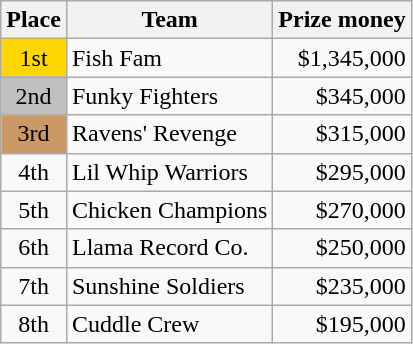<table class="wikitable" style="text-align:left">
<tr>
<th>Place</th>
<th>Team</th>
<th>Prize money</th>
</tr>
<tr>
<td style="text-align:center; background:gold;">1st</td>
<td>Fish Fam</td>
<td style="text-align:right">$1,345,000</td>
</tr>
<tr>
<td style="text-align:center; background:silver;">2nd</td>
<td>Funky Fighters</td>
<td style="text-align:right">$345,000</td>
</tr>
<tr>
<td style="text-align:center; background:#c96;">3rd</td>
<td>Ravens' Revenge</td>
<td style="text-align:right">$315,000</td>
</tr>
<tr>
<td style="text-align:center">4th</td>
<td>Lil Whip Warriors</td>
<td style="text-align:right">$295,000</td>
</tr>
<tr>
<td style="text-align:center">5th</td>
<td>Chicken Champions</td>
<td style="text-align:right">$270,000</td>
</tr>
<tr>
<td style="text-align:center">6th</td>
<td>Llama Record Co.</td>
<td style="text-align:right">$250,000</td>
</tr>
<tr>
<td style="text-align:center">7th</td>
<td>Sunshine Soldiers</td>
<td style="text-align:right">$235,000</td>
</tr>
<tr>
<td style="text-align:center">8th</td>
<td>Cuddle Crew</td>
<td style="text-align:right">$195,000</td>
</tr>
</table>
